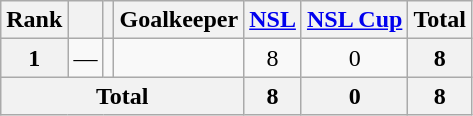<table class="wikitable sortable" style="text-align:center">
<tr>
<th>Rank</th>
<th></th>
<th></th>
<th>Goalkeeper</th>
<th><a href='#'>NSL</a></th>
<th><a href='#'>NSL Cup</a></th>
<th>Total</th>
</tr>
<tr>
<th>1</th>
<td>—</td>
<td></td>
<td align="left"></td>
<td>8</td>
<td>0</td>
<th>8</th>
</tr>
<tr>
<th colspan="4">Total</th>
<th>8</th>
<th>0</th>
<th>8</th>
</tr>
</table>
